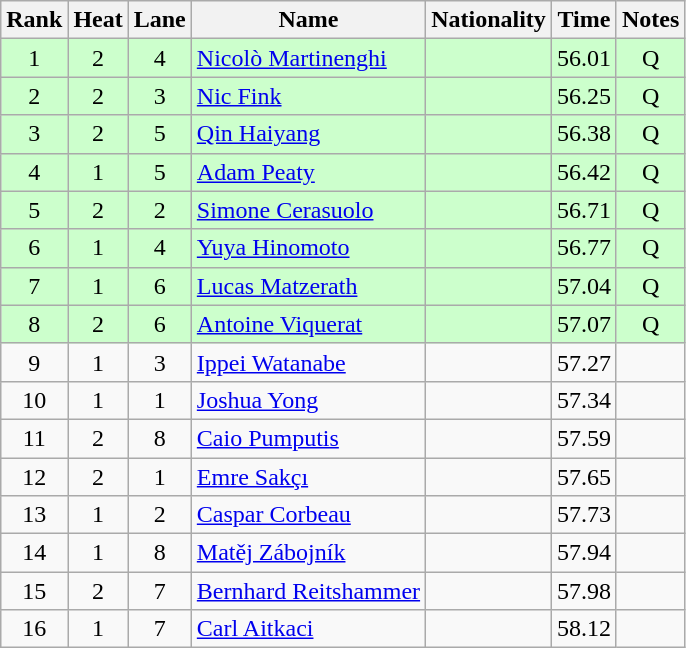<table class="wikitable sortable" style="text-align:center">
<tr>
<th>Rank</th>
<th>Heat</th>
<th>Lane</th>
<th>Name</th>
<th>Nationality</th>
<th>Time</th>
<th>Notes</th>
</tr>
<tr bgcolor=ccffcc>
<td>1</td>
<td>2</td>
<td>4</td>
<td align=left><a href='#'>Nicolò Martinenghi</a></td>
<td align=left></td>
<td>56.01</td>
<td>Q</td>
</tr>
<tr bgcolor=ccffcc>
<td>2</td>
<td>2</td>
<td>3</td>
<td align=left><a href='#'>Nic Fink</a></td>
<td align=left></td>
<td>56.25</td>
<td>Q</td>
</tr>
<tr bgcolor=ccffcc>
<td>3</td>
<td>2</td>
<td>5</td>
<td align=left><a href='#'>Qin Haiyang</a></td>
<td align=left></td>
<td>56.38</td>
<td>Q</td>
</tr>
<tr bgcolor=ccffcc>
<td>4</td>
<td>1</td>
<td>5</td>
<td align=left><a href='#'>Adam Peaty</a></td>
<td align=left></td>
<td>56.42</td>
<td>Q</td>
</tr>
<tr bgcolor=ccffcc>
<td>5</td>
<td>2</td>
<td>2</td>
<td align=left><a href='#'>Simone Cerasuolo</a></td>
<td align=left></td>
<td>56.71</td>
<td>Q</td>
</tr>
<tr bgcolor=ccffcc>
<td>6</td>
<td>1</td>
<td>4</td>
<td align=left><a href='#'>Yuya Hinomoto</a></td>
<td align=left></td>
<td>56.77</td>
<td>Q</td>
</tr>
<tr bgcolor=ccffcc>
<td>7</td>
<td>1</td>
<td>6</td>
<td align=left><a href='#'>Lucas Matzerath</a></td>
<td align=left></td>
<td>57.04</td>
<td>Q</td>
</tr>
<tr bgcolor=ccffcc>
<td>8</td>
<td>2</td>
<td>6</td>
<td align=left><a href='#'>Antoine Viquerat</a></td>
<td align=left></td>
<td>57.07</td>
<td>Q</td>
</tr>
<tr>
<td>9</td>
<td>1</td>
<td>3</td>
<td align=left><a href='#'>Ippei Watanabe</a></td>
<td align=left></td>
<td>57.27</td>
<td></td>
</tr>
<tr>
<td>10</td>
<td>1</td>
<td>1</td>
<td align=left><a href='#'>Joshua Yong</a></td>
<td align=left></td>
<td>57.34</td>
<td></td>
</tr>
<tr>
<td>11</td>
<td>2</td>
<td>8</td>
<td align=left><a href='#'>Caio Pumputis</a></td>
<td align=left></td>
<td>57.59</td>
<td></td>
</tr>
<tr>
<td>12</td>
<td>2</td>
<td>1</td>
<td align=left><a href='#'>Emre Sakçı</a></td>
<td align=left></td>
<td>57.65</td>
<td></td>
</tr>
<tr>
<td>13</td>
<td>1</td>
<td>2</td>
<td align=left><a href='#'>Caspar Corbeau</a></td>
<td align=left></td>
<td>57.73</td>
<td></td>
</tr>
<tr>
<td>14</td>
<td>1</td>
<td>8</td>
<td align=left><a href='#'>Matěj Zábojník</a></td>
<td align=left></td>
<td>57.94</td>
<td></td>
</tr>
<tr>
<td>15</td>
<td>2</td>
<td>7</td>
<td align=left><a href='#'>Bernhard Reitshammer</a></td>
<td align=left></td>
<td>57.98</td>
<td></td>
</tr>
<tr>
<td>16</td>
<td>1</td>
<td>7</td>
<td align=left><a href='#'>Carl Aitkaci</a></td>
<td align=left></td>
<td>58.12</td>
<td></td>
</tr>
</table>
